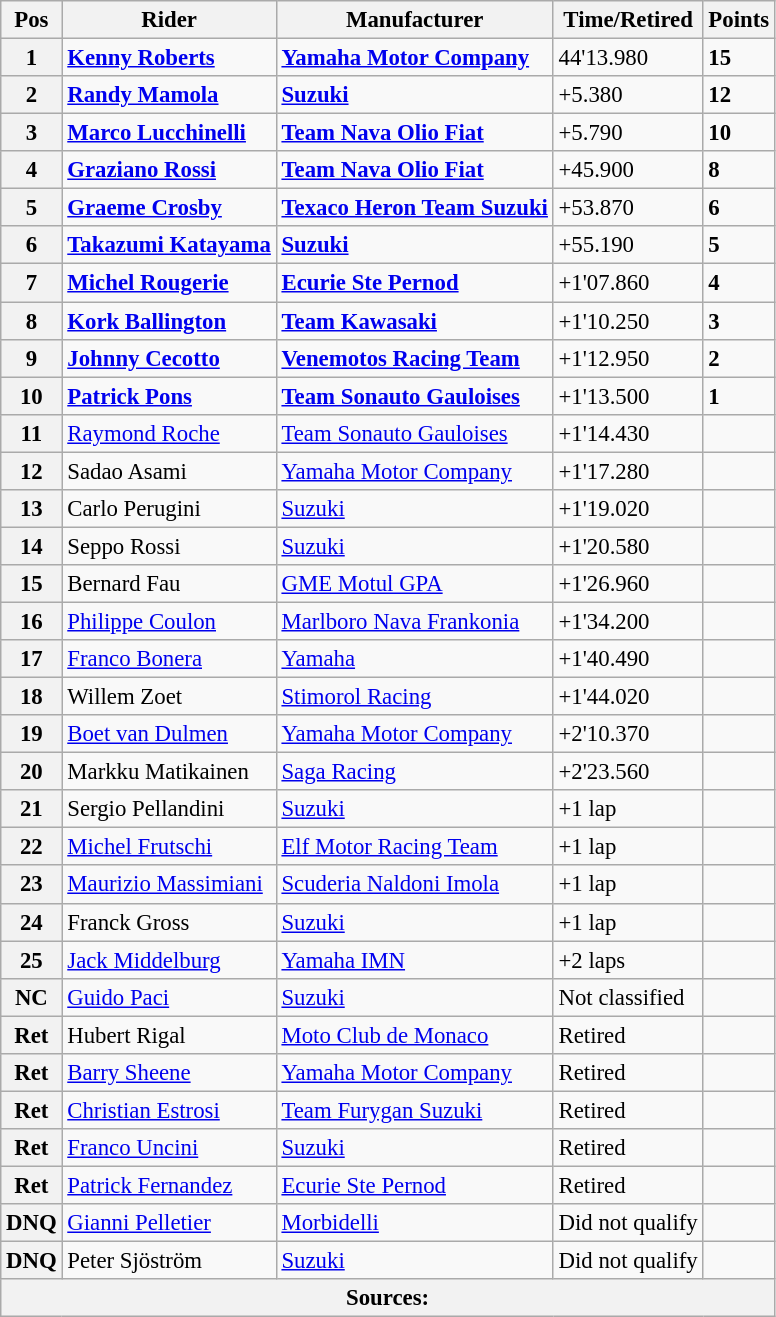<table class="wikitable" style="font-size: 95%;">
<tr>
<th>Pos</th>
<th>Rider</th>
<th>Manufacturer</th>
<th>Time/Retired</th>
<th>Points</th>
</tr>
<tr>
<th>1</th>
<td> <strong><a href='#'>Kenny Roberts</a></strong></td>
<td><strong><a href='#'>Yamaha Motor Company</a></strong></td>
<td>44'13.980</td>
<td><strong>15</strong></td>
</tr>
<tr>
<th>2</th>
<td> <strong><a href='#'>Randy Mamola</a></strong></td>
<td><strong><a href='#'>Suzuki</a></strong></td>
<td>+5.380</td>
<td><strong>12</strong></td>
</tr>
<tr>
<th>3</th>
<td> <strong><a href='#'>Marco Lucchinelli</a></strong></td>
<td><strong><a href='#'>Team Nava Olio Fiat</a></strong></td>
<td>+5.790</td>
<td><strong>10</strong></td>
</tr>
<tr>
<th>4</th>
<td> <strong><a href='#'>Graziano Rossi</a></strong></td>
<td><strong><a href='#'>Team Nava Olio Fiat</a></strong></td>
<td>+45.900</td>
<td><strong>8</strong></td>
</tr>
<tr>
<th>5</th>
<td> <strong><a href='#'>Graeme Crosby</a></strong></td>
<td><strong><a href='#'>Texaco Heron Team Suzuki</a></strong></td>
<td>+53.870</td>
<td><strong>6</strong></td>
</tr>
<tr>
<th>6</th>
<td> <strong><a href='#'>Takazumi Katayama</a></strong></td>
<td><strong><a href='#'>Suzuki</a></strong></td>
<td>+55.190</td>
<td><strong>5</strong></td>
</tr>
<tr>
<th>7</th>
<td> <strong><a href='#'>Michel Rougerie</a></strong></td>
<td><strong><a href='#'>Ecurie Ste Pernod</a></strong></td>
<td>+1'07.860</td>
<td><strong>4</strong></td>
</tr>
<tr>
<th>8</th>
<td> <strong><a href='#'>Kork Ballington</a></strong></td>
<td><strong><a href='#'>Team Kawasaki</a></strong></td>
<td>+1'10.250</td>
<td><strong>3</strong></td>
</tr>
<tr>
<th>9</th>
<td> <strong><a href='#'>Johnny Cecotto</a></strong></td>
<td><strong><a href='#'>Venemotos Racing Team</a></strong></td>
<td>+1'12.950</td>
<td><strong>2</strong></td>
</tr>
<tr>
<th>10</th>
<td> <strong><a href='#'>Patrick Pons</a></strong></td>
<td><strong><a href='#'>Team Sonauto Gauloises</a></strong></td>
<td>+1'13.500</td>
<td><strong>1</strong></td>
</tr>
<tr>
<th>11</th>
<td> <a href='#'>Raymond Roche</a></td>
<td><a href='#'>Team Sonauto Gauloises</a></td>
<td>+1'14.430</td>
<td></td>
</tr>
<tr>
<th>12</th>
<td> Sadao Asami</td>
<td><a href='#'>Yamaha Motor Company</a></td>
<td>+1'17.280</td>
<td></td>
</tr>
<tr>
<th>13</th>
<td> Carlo Perugini</td>
<td><a href='#'>Suzuki</a></td>
<td>+1'19.020</td>
<td></td>
</tr>
<tr>
<th>14</th>
<td> Seppo Rossi</td>
<td><a href='#'>Suzuki</a></td>
<td>+1'20.580</td>
<td></td>
</tr>
<tr>
<th>15</th>
<td> Bernard Fau</td>
<td><a href='#'>GME Motul GPA</a></td>
<td>+1'26.960</td>
<td></td>
</tr>
<tr>
<th>16</th>
<td> <a href='#'>Philippe Coulon</a></td>
<td><a href='#'>Marlboro Nava Frankonia</a></td>
<td>+1'34.200</td>
<td></td>
</tr>
<tr>
<th>17</th>
<td> <a href='#'>Franco Bonera</a></td>
<td><a href='#'>Yamaha</a></td>
<td>+1'40.490</td>
<td></td>
</tr>
<tr>
<th>18</th>
<td> Willem Zoet</td>
<td><a href='#'>Stimorol Racing</a></td>
<td>+1'44.020</td>
<td></td>
</tr>
<tr>
<th>19</th>
<td> <a href='#'>Boet van Dulmen</a></td>
<td><a href='#'>Yamaha Motor Company</a></td>
<td>+2'10.370</td>
<td></td>
</tr>
<tr>
<th>20</th>
<td> Markku Matikainen</td>
<td><a href='#'>Saga Racing</a></td>
<td>+2'23.560</td>
<td></td>
</tr>
<tr>
<th>21</th>
<td> Sergio Pellandini</td>
<td><a href='#'>Suzuki</a></td>
<td>+1 lap</td>
<td></td>
</tr>
<tr>
<th>22</th>
<td> <a href='#'>Michel Frutschi</a></td>
<td><a href='#'>Elf Motor Racing Team</a></td>
<td>+1 lap</td>
<td></td>
</tr>
<tr>
<th>23</th>
<td> <a href='#'>Maurizio Massimiani</a></td>
<td><a href='#'>Scuderia Naldoni Imola</a></td>
<td>+1 lap</td>
<td></td>
</tr>
<tr>
<th>24</th>
<td> Franck Gross</td>
<td><a href='#'>Suzuki</a></td>
<td>+1 lap</td>
<td></td>
</tr>
<tr>
<th>25</th>
<td> <a href='#'>Jack Middelburg</a></td>
<td><a href='#'>Yamaha IMN</a></td>
<td>+2 laps</td>
<td></td>
</tr>
<tr>
<th>NC</th>
<td> <a href='#'>Guido Paci</a></td>
<td><a href='#'>Suzuki</a></td>
<td>Not classified</td>
<td></td>
</tr>
<tr>
<th>Ret</th>
<td> Hubert Rigal</td>
<td><a href='#'>Moto Club de Monaco</a></td>
<td>Retired</td>
<td></td>
</tr>
<tr>
<th>Ret</th>
<td> <a href='#'>Barry Sheene</a></td>
<td><a href='#'>Yamaha Motor Company</a></td>
<td>Retired</td>
<td></td>
</tr>
<tr>
<th>Ret</th>
<td> <a href='#'>Christian Estrosi</a></td>
<td><a href='#'>Team Furygan Suzuki</a></td>
<td>Retired</td>
<td></td>
</tr>
<tr>
<th>Ret</th>
<td> <a href='#'>Franco Uncini</a></td>
<td><a href='#'>Suzuki</a></td>
<td>Retired</td>
<td></td>
</tr>
<tr>
<th>Ret</th>
<td> <a href='#'>Patrick Fernandez</a></td>
<td><a href='#'>Ecurie Ste Pernod</a></td>
<td>Retired</td>
<td></td>
</tr>
<tr>
<th>DNQ</th>
<td> <a href='#'>Gianni Pelletier</a></td>
<td><a href='#'>Morbidelli</a></td>
<td>Did not qualify</td>
<td></td>
</tr>
<tr>
<th>DNQ</th>
<td> Peter Sjöström</td>
<td><a href='#'>Suzuki</a></td>
<td>Did not qualify</td>
<td></td>
</tr>
<tr>
<th colspan=8>Sources:</th>
</tr>
</table>
